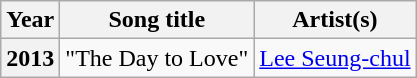<table class="wikitable sortable plainrowheaders">
<tr>
<th>Year</th>
<th>Song title</th>
<th>Artist(s)</th>
</tr>
<tr>
<th scope="row">2013</th>
<td>"The Day to Love"</td>
<td><a href='#'>Lee Seung-chul</a></td>
</tr>
</table>
